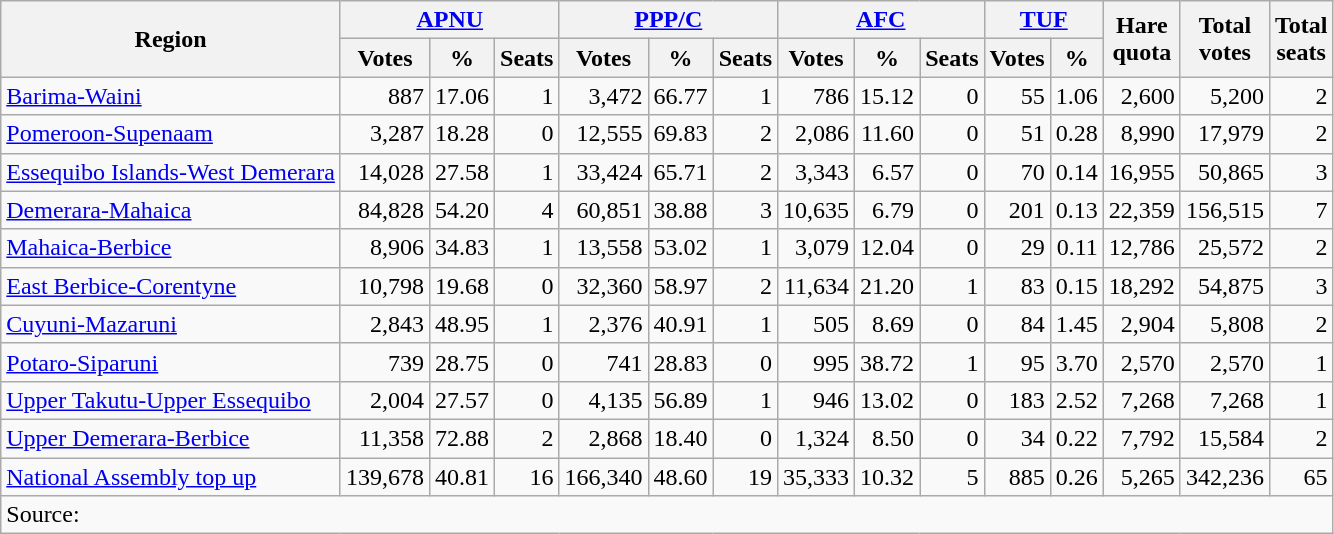<table class="wikitable sortable" style=text-align:right>
<tr>
<th rowspan=2>Region</th>
<th colspan=3><a href='#'>APNU</a></th>
<th colspan=3><a href='#'>PPP/C</a></th>
<th colspan=3><a href='#'>AFC</a></th>
<th colspan=2><a href='#'>TUF</a></th>
<th rowspan=2>Hare<br>quota</th>
<th rowspan=2>Total<br>votes</th>
<th rowspan=2>Total<br>seats</th>
</tr>
<tr>
<th>Votes</th>
<th>%</th>
<th>Seats</th>
<th>Votes</th>
<th>%</th>
<th>Seats</th>
<th>Votes</th>
<th>%</th>
<th>Seats</th>
<th>Votes</th>
<th>%</th>
</tr>
<tr>
<td align=left><a href='#'>Barima-Waini</a></td>
<td>887</td>
<td>17.06</td>
<td>1</td>
<td>3,472</td>
<td>66.77</td>
<td>1</td>
<td>786</td>
<td>15.12</td>
<td>0</td>
<td>55</td>
<td>1.06</td>
<td>2,600</td>
<td>5,200</td>
<td>2</td>
</tr>
<tr>
<td align=left><a href='#'>Pomeroon-Supenaam</a></td>
<td>3,287</td>
<td>18.28</td>
<td>0</td>
<td>12,555</td>
<td>69.83</td>
<td>2</td>
<td>2,086</td>
<td>11.60</td>
<td>0</td>
<td>51</td>
<td>0.28</td>
<td>8,990</td>
<td>17,979</td>
<td>2</td>
</tr>
<tr>
<td align=left><a href='#'>Essequibo Islands-West Demerara</a></td>
<td>14,028</td>
<td>27.58</td>
<td>1</td>
<td>33,424</td>
<td>65.71</td>
<td>2</td>
<td>3,343</td>
<td>6.57</td>
<td>0</td>
<td>70</td>
<td>0.14</td>
<td>16,955</td>
<td>50,865</td>
<td>3</td>
</tr>
<tr>
<td align=left><a href='#'>Demerara-Mahaica</a></td>
<td>84,828</td>
<td>54.20</td>
<td>4</td>
<td>60,851</td>
<td>38.88</td>
<td>3</td>
<td>10,635</td>
<td>6.79</td>
<td>0</td>
<td>201</td>
<td>0.13</td>
<td>22,359</td>
<td>156,515</td>
<td>7</td>
</tr>
<tr>
<td align=left><a href='#'>Mahaica-Berbice</a></td>
<td>8,906</td>
<td>34.83</td>
<td>1</td>
<td>13,558</td>
<td>53.02</td>
<td>1</td>
<td>3,079</td>
<td>12.04</td>
<td>0</td>
<td>29</td>
<td>0.11</td>
<td>12,786</td>
<td>25,572</td>
<td>2</td>
</tr>
<tr>
<td align=left><a href='#'>East Berbice-Corentyne</a></td>
<td>10,798</td>
<td>19.68</td>
<td>0</td>
<td>32,360</td>
<td>58.97</td>
<td>2</td>
<td>11,634</td>
<td>21.20</td>
<td>1</td>
<td>83</td>
<td>0.15</td>
<td>18,292</td>
<td>54,875</td>
<td>3</td>
</tr>
<tr>
<td align=left><a href='#'>Cuyuni-Mazaruni</a></td>
<td>2,843</td>
<td>48.95</td>
<td>1</td>
<td>2,376</td>
<td>40.91</td>
<td>1</td>
<td>505</td>
<td>8.69</td>
<td>0</td>
<td>84</td>
<td>1.45</td>
<td>2,904</td>
<td>5,808</td>
<td>2</td>
</tr>
<tr>
<td align=left><a href='#'>Potaro-Siparuni</a></td>
<td>739</td>
<td>28.75</td>
<td>0</td>
<td>741</td>
<td>28.83</td>
<td>0</td>
<td>995</td>
<td>38.72</td>
<td>1</td>
<td>95</td>
<td>3.70</td>
<td>2,570</td>
<td>2,570</td>
<td>1</td>
</tr>
<tr>
<td align=left><a href='#'>Upper Takutu-Upper Essequibo</a></td>
<td>2,004</td>
<td>27.57</td>
<td>0</td>
<td>4,135</td>
<td>56.89</td>
<td>1</td>
<td>946</td>
<td>13.02</td>
<td>0</td>
<td>183</td>
<td>2.52</td>
<td>7,268</td>
<td>7,268</td>
<td>1</td>
</tr>
<tr>
<td align=left><a href='#'>Upper Demerara-Berbice</a></td>
<td>11,358</td>
<td>72.88</td>
<td>2</td>
<td>2,868</td>
<td>18.40</td>
<td>0</td>
<td>1,324</td>
<td>8.50</td>
<td>0</td>
<td>34</td>
<td>0.22</td>
<td>7,792</td>
<td>15,584</td>
<td>2</td>
</tr>
<tr>
<td align=left><a href='#'>National Assembly top up</a></td>
<td>139,678</td>
<td>40.81</td>
<td>16</td>
<td>166,340</td>
<td>48.60</td>
<td>19</td>
<td>35,333</td>
<td>10.32</td>
<td>5</td>
<td>885</td>
<td>0.26</td>
<td>5,265</td>
<td>342,236</td>
<td>65</td>
</tr>
<tr class=sortbottom>
<td align=left colspan=20>Source:  </td>
</tr>
</table>
